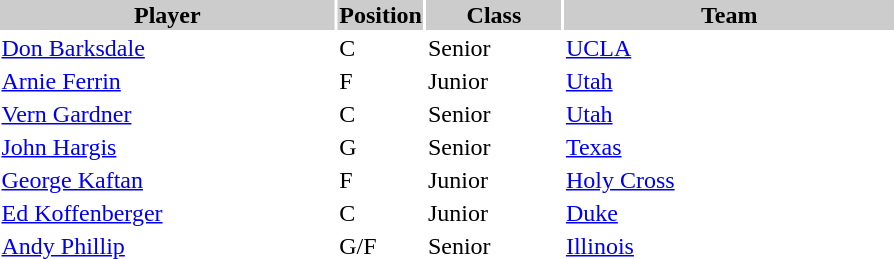<table style="width:600px" "border:'1' 'solid' 'gray'">
<tr>
<th style="background:#CCCCCC;width:40%">Player</th>
<th style="background:#CCCCCC;width:4%">Position</th>
<th style="background:#CCCCCC;width:16%">Class</th>
<th style="background:#CCCCCC;width:40%">Team</th>
</tr>
<tr>
<td><a href='#'>Don Barksdale</a></td>
<td>C</td>
<td>Senior</td>
<td><a href='#'>UCLA</a></td>
</tr>
<tr>
<td><a href='#'>Arnie Ferrin</a></td>
<td>F</td>
<td>Junior</td>
<td><a href='#'>Utah</a></td>
</tr>
<tr>
<td><a href='#'>Vern Gardner</a></td>
<td>C</td>
<td>Senior</td>
<td><a href='#'>Utah</a></td>
</tr>
<tr>
<td><a href='#'>John Hargis</a></td>
<td>G</td>
<td>Senior</td>
<td><a href='#'>Texas</a></td>
</tr>
<tr>
<td><a href='#'>George Kaftan</a></td>
<td>F</td>
<td>Junior</td>
<td><a href='#'>Holy Cross</a></td>
</tr>
<tr>
<td><a href='#'>Ed Koffenberger</a></td>
<td>C</td>
<td>Junior</td>
<td><a href='#'>Duke</a></td>
</tr>
<tr>
<td><a href='#'>Andy Phillip</a></td>
<td>G/F</td>
<td>Senior</td>
<td><a href='#'>Illinois</a></td>
</tr>
</table>
